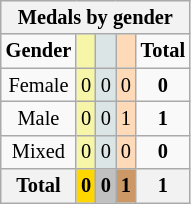<table class=wikitable style=font-size:85%>
<tr style="background:#efefef;">
<th colspan=7><strong>Medals by gender</strong></th>
</tr>
<tr align=center>
<td><strong>Gender</strong></td>
<td bgcolor=#f7f6a8></td>
<td bgcolor=#dce5e5></td>
<td bgcolor=#ffdab9></td>
<td><strong>Total</strong></td>
</tr>
<tr align=center>
<td>Female</td>
<td style="background:#F7F6A8;">0</td>
<td style="background:#DCE5E5;">0</td>
<td style="background:#FFDAB9;">0</td>
<td><strong>0</strong></td>
</tr>
<tr align=center>
<td>Male</td>
<td style="background:#F7F6A8;">0</td>
<td style="background:#DCE5E5;">0</td>
<td style="background:#FFDAB9;">1</td>
<td><strong>1</strong></td>
</tr>
<tr align=center>
<td>Mixed</td>
<td style="background:#F7F6A8;">0</td>
<td style="background:#DCE5E5;">0</td>
<td style="background:#FFDAB9;">0</td>
<td><strong>0</strong></td>
</tr>
<tr align=center>
<th><strong>Total</strong></th>
<th style="background:gold;"><strong>0</strong></th>
<th style="background:silver;"><strong>0</strong></th>
<th style="background:#c96;"><strong>1</strong></th>
<th><strong>1</strong></th>
</tr>
</table>
